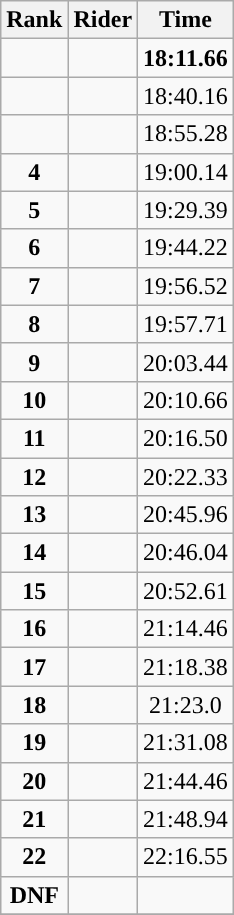<table class=wikitable style="text-align:center;">
<tr>
<th>Rank</th>
<th>Rider</th>
<th>Time</th>
</tr>
<tr>
<td></td>
<td align="left"></td>
<td><strong>18:11.66</strong></td>
</tr>
<tr>
<td></td>
<td align="left"></td>
<td>18:40.16</td>
</tr>
<tr>
<td></td>
<td align="left"></td>
<td>18:55.28</td>
</tr>
<tr>
<td><strong>4</strong></td>
<td align="left"></td>
<td>19:00.14</td>
</tr>
<tr>
<td><strong>5</strong></td>
<td align="left"></td>
<td>19:29.39</td>
</tr>
<tr>
<td><strong>6</strong></td>
<td align="left"></td>
<td>19:44.22</td>
</tr>
<tr>
<td><strong>7</strong></td>
<td align="left"></td>
<td>19:56.52</td>
</tr>
<tr>
<td><strong>8</strong></td>
<td align="left"></td>
<td>19:57.71</td>
</tr>
<tr>
<td><strong>9</strong></td>
<td align="left"></td>
<td>20:03.44</td>
</tr>
<tr>
<td><strong>10</strong></td>
<td align="left"></td>
<td>20:10.66</td>
</tr>
<tr>
<td><strong>11</strong></td>
<td align="left"></td>
<td>20:16.50</td>
</tr>
<tr>
<td><strong>12</strong></td>
<td align="left"></td>
<td>20:22.33</td>
</tr>
<tr>
<td><strong>13</strong></td>
<td align="left"></td>
<td>20:45.96</td>
</tr>
<tr>
<td><strong>14</strong></td>
<td align="left"></td>
<td>20:46.04</td>
</tr>
<tr>
<td><strong>15</strong></td>
<td align="left"></td>
<td>20:52.61</td>
</tr>
<tr>
<td><strong>16</strong></td>
<td align="left"></td>
<td>21:14.46</td>
</tr>
<tr>
<td><strong>17</strong></td>
<td align="left"></td>
<td>21:18.38</td>
</tr>
<tr>
<td><strong>18</strong></td>
<td align="left"></td>
<td>21:23.0</td>
</tr>
<tr>
<td><strong>19</strong></td>
<td align="left"></td>
<td>21:31.08</td>
</tr>
<tr>
<td><strong>20</strong></td>
<td align="left"></td>
<td>21:44.46</td>
</tr>
<tr>
<td><strong>21</strong></td>
<td align="left"></td>
<td>21:48.94</td>
</tr>
<tr>
<td><strong>22</strong></td>
<td align="left"></td>
<td>22:16.55</td>
</tr>
<tr>
<td><strong>DNF</strong></td>
<td align="left"></td>
<td></td>
</tr>
<tr>
</tr>
</table>
